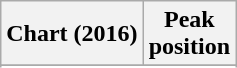<table class="wikitable sortable plainrowheaders" style="text-align:center">
<tr>
<th scope="col">Chart (2016)</th>
<th scope="col">Peak<br>position</th>
</tr>
<tr>
</tr>
<tr>
</tr>
<tr>
</tr>
<tr>
</tr>
<tr>
</tr>
</table>
